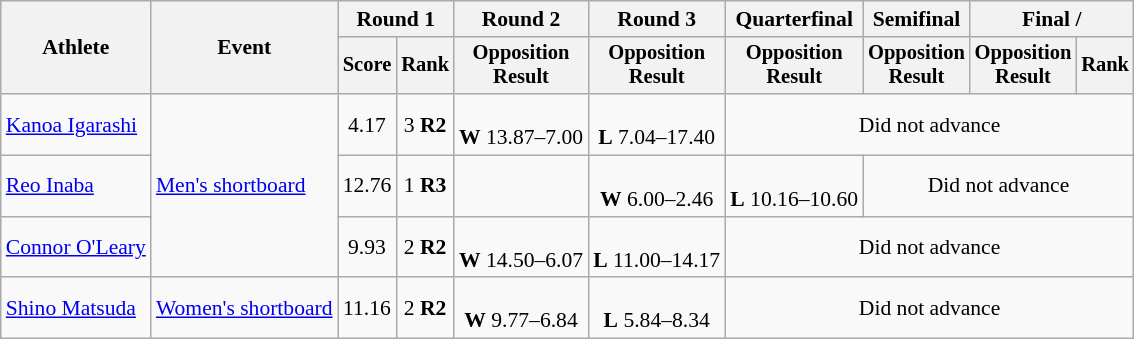<table class=wikitable style="font-size:90%">
<tr>
<th rowspan=2>Athlete</th>
<th rowspan=2>Event</th>
<th colspan=2>Round 1</th>
<th>Round 2</th>
<th>Round 3</th>
<th>Quarterfinal</th>
<th>Semifinal</th>
<th colspan=2>Final / </th>
</tr>
<tr style=font-size:95%>
<th>Score</th>
<th>Rank</th>
<th>Opposition<br>Result</th>
<th>Opposition<br>Result</th>
<th>Opposition<br>Result</th>
<th>Opposition<br>Result</th>
<th>Opposition<br>Result</th>
<th>Rank</th>
</tr>
<tr align=center>
<td align=left><a href='#'>Kanoa Igarashi</a></td>
<td align=left rowspan=3><a href='#'>Men's shortboard</a></td>
<td>4.17</td>
<td>3 <strong>R2</strong></td>
<td><br><strong>W</strong> 13.87–7.00</td>
<td><br><strong>L</strong> 7.04–17.40</td>
<td colspan="4">Did not advance</td>
</tr>
<tr align=center>
<td align=left><a href='#'>Reo Inaba</a></td>
<td>12.76</td>
<td>1 <strong>R3</strong></td>
<td></td>
<td><br><strong>W</strong> 6.00–2.46</td>
<td><br><strong>L</strong> 10.16–10.60</td>
<td colspan="3">Did not advance</td>
</tr>
<tr align=center>
<td align=left><a href='#'>Connor O'Leary</a></td>
<td>9.93</td>
<td>2 <strong>R2</strong></td>
<td><br><strong>W</strong> 14.50–6.07</td>
<td><br><strong>L</strong> 11.00–14.17</td>
<td colspan="4">Did not advance</td>
</tr>
<tr align=center>
<td align=left><a href='#'>Shino Matsuda</a></td>
<td align=left><a href='#'>Women's shortboard</a></td>
<td>11.16</td>
<td>2 <strong>R2</strong></td>
<td><br><strong>W</strong> 9.77–6.84</td>
<td><br><strong>L</strong> 5.84–8.34</td>
<td colspan="4">Did not advance</td>
</tr>
</table>
